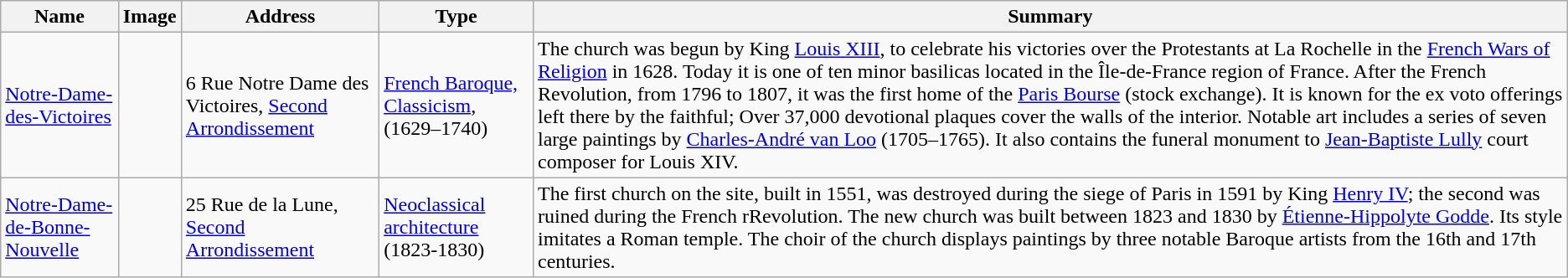<table class="wikitable sortable">
<tr>
<th>Name</th>
<th>Image</th>
<th>Address</th>
<th>Type</th>
<th class=unsortable>Summary</th>
</tr>
<tr>
<td><a href='#'>Notre-Dame-des-Victoires</a></td>
<td></td>
<td>6 Rue Notre Dame des Victoires, <a href='#'>Second Arrondissement</a></td>
<td><a href='#'>French Baroque, Classicism</a>, (1629–1740)</td>
<td>The church was begun by King <a href='#'>Louis XIII</a>, to celebrate his victories over the Protestants at La Rochelle in the <a href='#'>French Wars of Religion</a> in 1628. Today it is one of ten minor basilicas located in the Île-de-France region of France. After the French Revolution, from 1796 to 1807, it was the first home of the <a href='#'>Paris Bourse</a> (stock exchange). It is known for the ex voto offerings left there by the faithful; Over 37,000 devotional plaques cover the walls of the interior. Notable art includes a series of seven large paintings by <a href='#'>Charles-André van Loo</a> (1705–1765). It also contains the funeral monument to <a href='#'>Jean-Baptiste Lully</a> court composer for Louis XIV.</td>
</tr>
<tr>
<td><a href='#'>Notre-Dame-de-Bonne-Nouvelle</a></td>
<td></td>
<td>25 Rue de la Lune, <a href='#'>Second Arrondissement</a></td>
<td><a href='#'>Neoclassical architecture</a> (1823-1830)</td>
<td>The first church on the site, built in 1551,  was destroyed during the siege of Paris in 1591 by King <a href='#'>Henry IV</a>; the second was ruined  during the French rRevolution. The new church was built between 1823 and 1830 by <a href='#'>Étienne-Hippolyte Godde</a>. Its style imitates a Roman temple. The choir of the church displays paintings by three notable Baroque artists from the 16th and 17th centuries.</td>
</tr>
</table>
